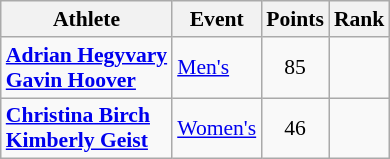<table class=wikitable style=font-size:90%;text-align:center>
<tr>
<th>Athlete</th>
<th>Event</th>
<th>Points</th>
<th>Rank</th>
</tr>
<tr>
<td align=left><strong><a href='#'>Adrian Hegyvary</a><br><a href='#'>Gavin Hoover</a></strong></td>
<td align=left><a href='#'>Men's</a></td>
<td>85</td>
<td></td>
</tr>
<tr>
<td align=left><strong><a href='#'>Christina Birch</a><br><a href='#'>Kimberly Geist</a></strong></td>
<td align=left><a href='#'>Women's</a></td>
<td>46</td>
<td></td>
</tr>
</table>
